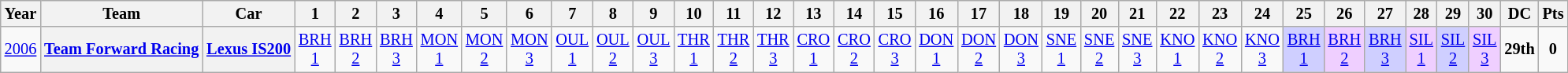<table class="wikitable" style="text-align:center; font-size:85%">
<tr>
<th>Year</th>
<th>Team</th>
<th>Car</th>
<th>1</th>
<th>2</th>
<th>3</th>
<th>4</th>
<th>5</th>
<th>6</th>
<th>7</th>
<th>8</th>
<th>9</th>
<th>10</th>
<th>11</th>
<th>12</th>
<th>13</th>
<th>14</th>
<th>15</th>
<th>16</th>
<th>17</th>
<th>18</th>
<th>19</th>
<th>20</th>
<th>21</th>
<th>22</th>
<th>23</th>
<th>24</th>
<th>25</th>
<th>26</th>
<th>27</th>
<th>28</th>
<th>29</th>
<th>30</th>
<th>DC</th>
<th>Pts</th>
</tr>
<tr>
<td><a href='#'>2006</a></td>
<th nowrap><a href='#'>Team Forward Racing</a></th>
<th nowrap><a href='#'>Lexus IS200</a></th>
<td><a href='#'>BRH<br>1</a><br></td>
<td><a href='#'>BRH<br>2</a><br></td>
<td><a href='#'>BRH<br>3</a><br></td>
<td><a href='#'>MON<br>1</a><br></td>
<td><a href='#'>MON<br>2</a><br></td>
<td><a href='#'>MON<br>3</a><br></td>
<td><a href='#'>OUL<br>1</a><br></td>
<td><a href='#'>OUL<br>2</a><br></td>
<td><a href='#'>OUL<br>3</a><br></td>
<td><a href='#'>THR<br>1</a><br></td>
<td><a href='#'>THR<br>2</a><br></td>
<td><a href='#'>THR<br>3</a><br></td>
<td><a href='#'>CRO<br>1</a><br></td>
<td><a href='#'>CRO<br>2</a><br></td>
<td><a href='#'>CRO<br>3</a><br></td>
<td><a href='#'>DON<br>1</a><br></td>
<td><a href='#'>DON<br>2</a><br></td>
<td><a href='#'>DON<br>3</a><br></td>
<td><a href='#'>SNE<br>1</a><br></td>
<td><a href='#'>SNE<br>2</a><br></td>
<td><a href='#'>SNE<br>3</a><br></td>
<td><a href='#'>KNO<br>1</a><br></td>
<td><a href='#'>KNO<br>2</a><br></td>
<td><a href='#'>KNO<br>3</a><br></td>
<td style="background:#CFCFFF;"><a href='#'>BRH<br>1</a><br></td>
<td style="background:#EFCFFF;"><a href='#'>BRH<br>2</a><br></td>
<td style="background:#CFCFFF;"><a href='#'>BRH<br>3</a><br></td>
<td style="background:#EFCFFF;"><a href='#'>SIL<br>1</a><br></td>
<td style="background:#CFCFFF;"><a href='#'>SIL<br>2</a><br></td>
<td style="background:#EFCFFF;"><a href='#'>SIL<br>3</a><br></td>
<td><strong>29th</strong></td>
<td><strong>0</strong></td>
</tr>
</table>
